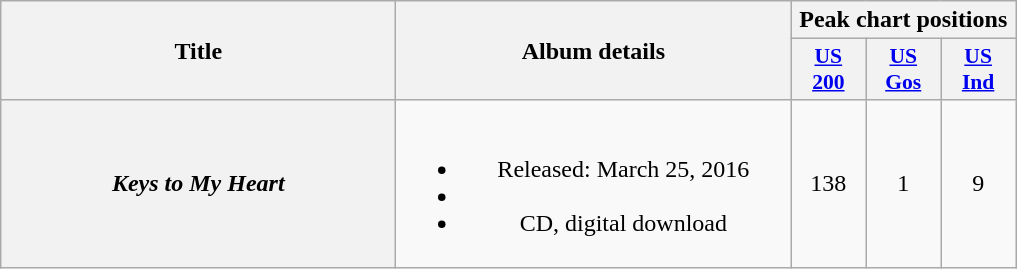<table class="wikitable plainrowheaders" style="text-align:center;">
<tr>
<th scope="col" rowspan="2" style="width:16em;">Title</th>
<th scope="col" rowspan="2" style="width:16em;">Album details</th>
<th scope="col" colspan="3">Peak chart positions</th>
</tr>
<tr>
<th style="width:3em; font-size:90%"><a href='#'>US<br>200</a></th>
<th style="width:3em; font-size:90%"><a href='#'>US<br>Gos</a></th>
<th style="width:3em; font-size:90%"><a href='#'>US<br>Ind</a></th>
</tr>
<tr>
<th scope="row"><em>Keys to My Heart</em></th>
<td><br><ul><li>Released: March 25, 2016</li><li></li><li>CD, digital download</li></ul></td>
<td>138</td>
<td>1</td>
<td>9</td>
</tr>
</table>
